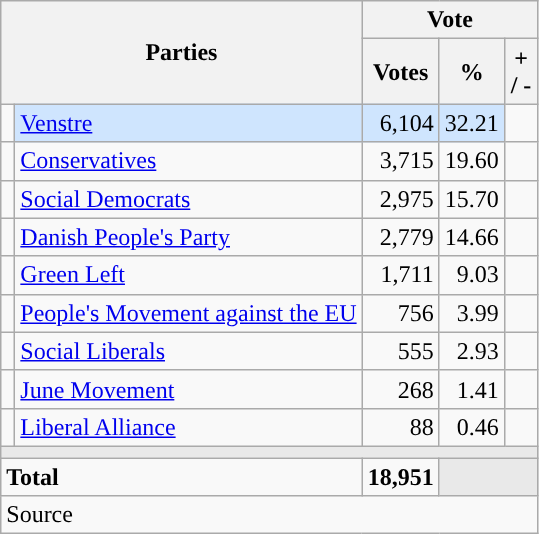<table class="wikitable" style="text-align:right;">
<tr>
<th style="text-align:centre;" rowspan="2" colspan="2" width="225">Parties</th>
<th colspan="3">Vote</th>
</tr>
<tr>
<th width="15">Votes</th>
<th width="15">%</th>
<th width="15">+ / -</th>
</tr>
<tr>
<td width="2" style="color:inherit;background:"></td>
<td bgcolor=#cfe5fe   align="left"><a href='#'>Venstre</a></td>
<td bgcolor=#cfe5fe>6,104</td>
<td bgcolor=#cfe5fe>32.21</td>
<td></td>
</tr>
<tr>
<td width="2" style="color:inherit;background:"></td>
<td align="left"><a href='#'>Conservatives</a></td>
<td>3,715</td>
<td>19.60</td>
<td></td>
</tr>
<tr>
<td width="2" style="color:inherit;background:"></td>
<td align="left"><a href='#'>Social Democrats</a></td>
<td>2,975</td>
<td>15.70</td>
<td></td>
</tr>
<tr>
<td width="2" style="color:inherit;background:"></td>
<td align="left"><a href='#'>Danish People's Party</a></td>
<td>2,779</td>
<td>14.66</td>
<td></td>
</tr>
<tr>
<td width="2" style="color:inherit;background:"></td>
<td align="left"><a href='#'>Green Left</a></td>
<td>1,711</td>
<td>9.03</td>
<td></td>
</tr>
<tr>
<td width="2" style="color:inherit;background:"></td>
<td align="left"><a href='#'>People's Movement against the EU</a></td>
<td>756</td>
<td>3.99</td>
<td></td>
</tr>
<tr>
<td width="2" style="color:inherit;background:"></td>
<td align="left"><a href='#'>Social Liberals</a></td>
<td>555</td>
<td>2.93</td>
<td></td>
</tr>
<tr>
<td width="2" style="color:inherit;background:"></td>
<td align="left"><a href='#'>June Movement</a></td>
<td>268</td>
<td>1.41</td>
<td></td>
</tr>
<tr>
<td width="2" style="color:inherit;background:"></td>
<td align="left"><a href='#'>Liberal Alliance</a></td>
<td>88</td>
<td>0.46</td>
<td></td>
</tr>
<tr>
<td colspan="7" bgcolor="#E9E9E9"></td>
</tr>
<tr>
<td align="left" colspan="2"><strong>Total</strong></td>
<td><strong>18,951</strong></td>
<td bgcolor="#E9E9E9" colspan="2"></td>
</tr>
<tr>
<td align="left" colspan="6">Source</td>
</tr>
</table>
